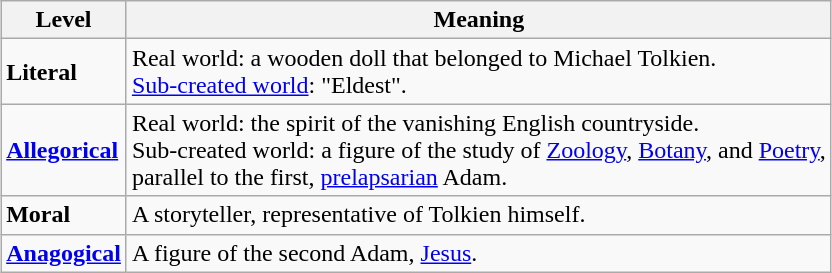<table class="wikitable" style="margin-left: auto; margin-right: auto; border: none;">
<tr>
<th>Level</th>
<th>Meaning</th>
</tr>
<tr>
<td><strong>Literal</strong></td>
<td>Real world: a wooden doll that belonged to Michael Tolkien.<br><a href='#'>Sub-created world</a>: "Eldest".</td>
</tr>
<tr>
<td><strong><a href='#'>Allegorical</a></strong></td>
<td>Real world: the spirit of the vanishing English countryside.<br>Sub-created world: a figure of the study of <a href='#'>Zoology</a>, <a href='#'>Botany</a>, and <a href='#'>Poetry</a>,<br>parallel to the first, <a href='#'>prelapsarian</a> Adam.</td>
</tr>
<tr>
<td><strong>Moral</strong></td>
<td>A storyteller, representative of Tolkien himself.</td>
</tr>
<tr>
<td><strong><a href='#'>Anagogical</a></strong></td>
<td>A figure of the second Adam, <a href='#'>Jesus</a>.</td>
</tr>
</table>
